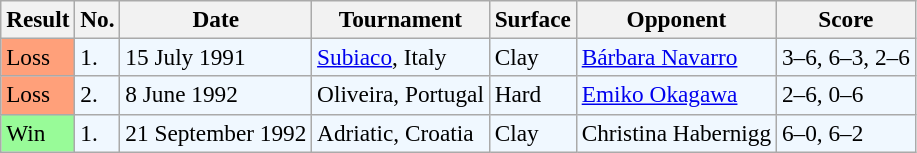<table class="sortable wikitable" style=font-size:97%>
<tr>
<th>Result</th>
<th>No.</th>
<th>Date</th>
<th>Tournament</th>
<th>Surface</th>
<th>Opponent</th>
<th>Score</th>
</tr>
<tr style="background:#f0f8ff;">
<td style="background:#ffa07a;">Loss</td>
<td>1.</td>
<td>15 July 1991</td>
<td><a href='#'>Subiaco</a>, Italy</td>
<td>Clay</td>
<td> <a href='#'>Bárbara Navarro</a></td>
<td>3–6, 6–3, 2–6</td>
</tr>
<tr style="background:#f0f8ff;">
<td style="background:#ffa07a;">Loss</td>
<td>2.</td>
<td>8 June 1992</td>
<td>Oliveira, Portugal</td>
<td>Hard</td>
<td> <a href='#'>Emiko Okagawa</a></td>
<td>2–6, 0–6</td>
</tr>
<tr style="background:#f0f8ff;">
<td style="background:#98fb98;">Win</td>
<td>1.</td>
<td>21 September 1992</td>
<td>Adriatic, Croatia</td>
<td>Clay</td>
<td> Christina Habernigg</td>
<td>6–0, 6–2</td>
</tr>
</table>
